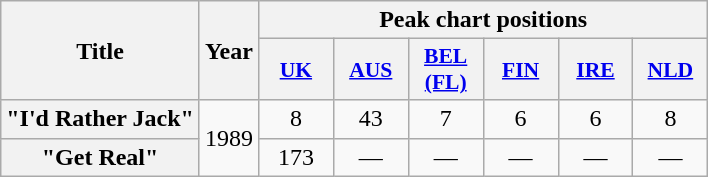<table class="wikitable plainrowheaders" style="text-align:center;">
<tr>
<th scope="col" rowspan="2">Title</th>
<th scope="col" rowspan="2">Year</th>
<th scope="col" colspan="6">Peak chart positions</th>
</tr>
<tr>
<th scope="col" style="width:3em;font-size:90%;"><a href='#'>UK</a><br></th>
<th scope="col" style="width:3em;font-size:90%;"><a href='#'>AUS</a><br></th>
<th scope="col" style="width:3em;font-size:90%;"><a href='#'>BEL<br>(FL)</a><br></th>
<th scope="col" style="width:3em;font-size:90%;"><a href='#'>FIN</a><br></th>
<th scope="col" style="width:3em;font-size:90%;"><a href='#'>IRE</a><br></th>
<th scope="col" style="width:3em;font-size:90%;"><a href='#'>NLD</a><br></th>
</tr>
<tr>
<th scope="row">"I'd Rather Jack"</th>
<td rowspan="2">1989</td>
<td>8</td>
<td>43</td>
<td>7</td>
<td>6</td>
<td>6</td>
<td>8</td>
</tr>
<tr>
<th scope="row">"Get Real"</th>
<td>173</td>
<td>—</td>
<td>—</td>
<td>—</td>
<td>—</td>
<td>—</td>
</tr>
</table>
